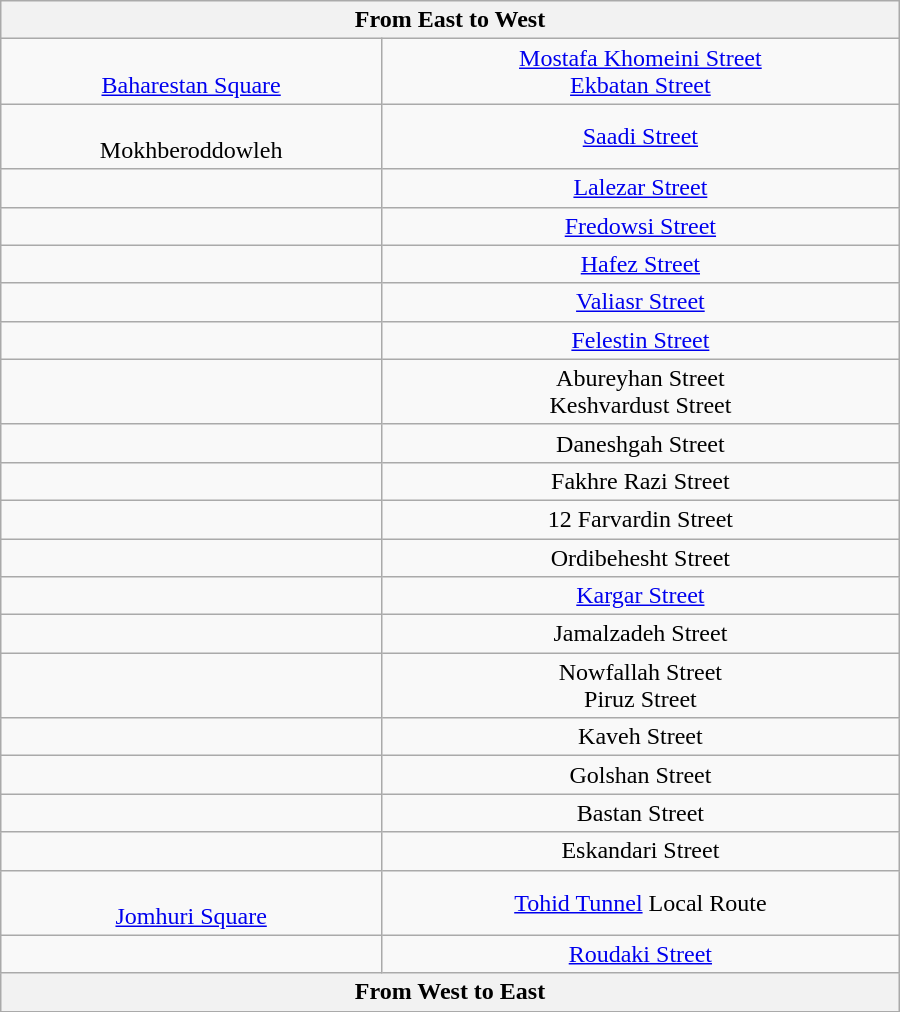<table class="wikitable" style="text-align:center" width="600px">
<tr>
<th text-align="center" colspan="3"> From East to West </th>
</tr>
<tr>
<td><br><a href='#'>Baharestan Square</a></td>
<td> <a href='#'>Mostafa Khomeini Street</a><br> <a href='#'>Ekbatan Street</a></td>
</tr>
<tr>
<td><br>Mokhberoddowleh</td>
<td> <a href='#'>Saadi Street</a></td>
</tr>
<tr>
<td></td>
<td> <a href='#'>Lalezar Street</a></td>
</tr>
<tr>
<td></td>
<td> <a href='#'>Fredowsi Street</a></td>
</tr>
<tr>
<td></td>
<td> <a href='#'>Hafez Street</a></td>
</tr>
<tr>
<td></td>
<td> <a href='#'>Valiasr Street</a></td>
</tr>
<tr>
<td></td>
<td> <a href='#'>Felestin Street</a></td>
</tr>
<tr>
<td></td>
<td> Abureyhan Street<br> Keshvardust Street</td>
</tr>
<tr>
<td></td>
<td> Daneshgah Street</td>
</tr>
<tr>
<td></td>
<td> Fakhre Razi Street</td>
</tr>
<tr>
<td></td>
<td> 12 Farvardin Street</td>
</tr>
<tr>
<td></td>
<td> Ordibehesht Street</td>
</tr>
<tr>
<td></td>
<td> <a href='#'>Kargar Street</a></td>
</tr>
<tr>
<td></td>
<td> Jamalzadeh Street</td>
</tr>
<tr>
<td></td>
<td> Nowfallah Street<br> Piruz Street</td>
</tr>
<tr>
<td></td>
<td> Kaveh Street</td>
</tr>
<tr>
<td></td>
<td> Golshan Street</td>
</tr>
<tr>
<td></td>
<td> Bastan Street</td>
</tr>
<tr>
<td></td>
<td> Eskandari Street</td>
</tr>
<tr>
<td><br><a href='#'>Jomhuri Square</a></td>
<td> <a href='#'>Tohid Tunnel</a> Local Route</td>
</tr>
<tr>
<td></td>
<td> <a href='#'>Roudaki Street</a></td>
</tr>
<tr>
<th text-align="center" colspan="3"> From West to East </th>
</tr>
</table>
